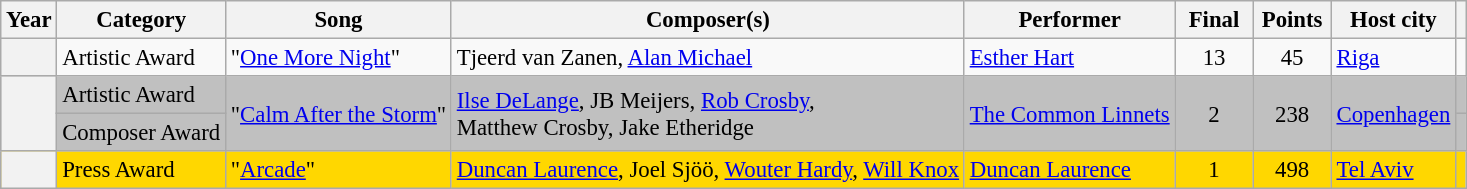<table class="wikitable sortable plainrowheaders" style="font-size: 95%">
<tr>
<th>Year</th>
<th>Category</th>
<th>Song</th>
<th>Composer(s)</th>
<th>Performer</th>
<th style="width:45px;">Final</th>
<th style="width:45px;">Points</th>
<th>Host city</th>
<th class="unsortable"></th>
</tr>
<tr>
<th scope="row"></th>
<td>Artistic Award</td>
<td>"<a href='#'>One More Night</a>"</td>
<td>Tjeerd van Zanen, <a href='#'>Alan Michael</a></td>
<td><a href='#'>Esther Hart</a></td>
<td style="text-align:center;">13</td>
<td style="text-align:center;">45</td>
<td> <a href='#'>Riga</a></td>
<td></td>
</tr>
<tr bgcolor="silver">
<th scope="row" rowspan="2"></th>
<td>Artistic Award</td>
<td rowspan="2">"<a href='#'>Calm After the Storm</a>"</td>
<td rowspan="2"><a href='#'>Ilse DeLange</a>, JB Meijers, <a href='#'>Rob Crosby</a>,<br>Matthew Crosby, Jake Etheridge</td>
<td rowspan="2"><a href='#'>The Common Linnets</a></td>
<td style="text-align:center;" rowspan="2">2</td>
<td style="text-align:center;" rowspan="2">238</td>
<td rowspan="2"> <a href='#'>Copenhagen</a></td>
<td></td>
</tr>
<tr bgcolor="silver">
<td>Composer Award</td>
<td></td>
</tr>
<tr bgcolor="gold">
<th scope="row"></th>
<td>Press Award</td>
<td>"<a href='#'>Arcade</a>"</td>
<td><a href='#'>Duncan Laurence</a>, Joel Sjöö, <a href='#'>Wouter Hardy</a>, <a href='#'>Will Knox</a></td>
<td><a href='#'>Duncan Laurence</a></td>
<td style="text-align:center;">1</td>
<td style="text-align:center;">498</td>
<td> <a href='#'>Tel Aviv</a></td>
<td></td>
</tr>
</table>
